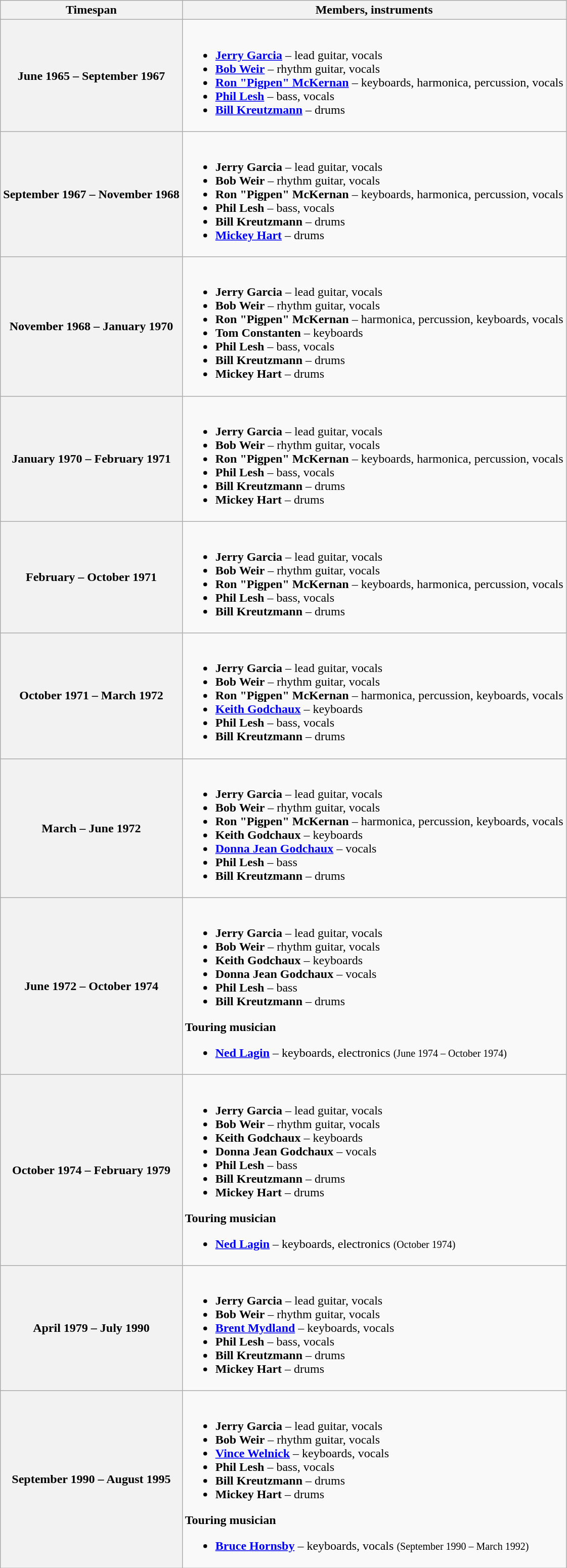<table class="wikitable">
<tr>
<th scope="col">Timespan</th>
<th scope="col">Members, instruments</th>
</tr>
<tr>
<th scope="row">June 1965 – September 1967</th>
<td><br><ul><li><strong><a href='#'>Jerry Garcia</a></strong> – lead guitar, vocals</li><li><strong><a href='#'>Bob Weir</a></strong> – rhythm guitar, vocals</li><li><strong><a href='#'>Ron "Pigpen" McKernan</a></strong> – keyboards, harmonica, percussion, vocals</li><li><strong><a href='#'>Phil Lesh</a></strong> – bass, vocals</li><li><strong><a href='#'>Bill Kreutzmann</a></strong> – drums</li></ul></td>
</tr>
<tr>
<th scope="row">September 1967 – November 1968</th>
<td><br><ul><li><strong>Jerry Garcia</strong> – lead guitar, vocals</li><li><strong>Bob Weir</strong> – rhythm guitar, vocals</li><li><strong>Ron "Pigpen" McKernan</strong> – keyboards, harmonica, percussion, vocals</li><li><strong>Phil Lesh</strong> – bass, vocals</li><li><strong>Bill Kreutzmann</strong> – drums</li><li><strong><a href='#'>Mickey Hart</a></strong> – drums</li></ul></td>
</tr>
<tr>
<th scope="row">November 1968 – January 1970</th>
<td><br><ul><li><strong>Jerry Garcia</strong> – lead guitar, vocals</li><li><strong>Bob Weir</strong> – rhythm guitar, vocals</li><li><strong>Ron "Pigpen" McKernan</strong> – harmonica, percussion, keyboards, vocals</li><li><strong>Tom Constanten</strong> – keyboards</li><li><strong>Phil Lesh</strong> – bass, vocals</li><li><strong>Bill Kreutzmann</strong> – drums</li><li><strong>Mickey Hart</strong> – drums</li></ul></td>
</tr>
<tr>
<th scope="row">January 1970 – February 1971</th>
<td><br><ul><li><strong>Jerry Garcia</strong> – lead guitar, vocals</li><li><strong>Bob Weir</strong> – rhythm guitar, vocals</li><li><strong>Ron "Pigpen" McKernan</strong> – keyboards, harmonica, percussion, vocals</li><li><strong>Phil Lesh</strong> – bass, vocals</li><li><strong>Bill Kreutzmann</strong> – drums</li><li><strong>Mickey Hart</strong> – drums</li></ul></td>
</tr>
<tr>
<th scope="row">February – October 1971</th>
<td><br><ul><li><strong>Jerry Garcia</strong> – lead guitar, vocals</li><li><strong>Bob Weir</strong> – rhythm guitar, vocals</li><li><strong>Ron "Pigpen" McKernan</strong> – keyboards, harmonica, percussion, vocals</li><li><strong>Phil Lesh</strong> – bass, vocals</li><li><strong>Bill Kreutzmann</strong> – drums</li></ul></td>
</tr>
<tr>
<th scope="row">October 1971 – March 1972</th>
<td><br><ul><li><strong>Jerry Garcia</strong> – lead guitar, vocals</li><li><strong>Bob Weir</strong> – rhythm guitar, vocals</li><li><strong>Ron "Pigpen" McKernan</strong> – harmonica, percussion, keyboards, vocals</li><li><strong><a href='#'>Keith Godchaux</a></strong> – keyboards</li><li><strong>Phil Lesh</strong> – bass, vocals</li><li><strong>Bill Kreutzmann</strong> – drums</li></ul></td>
</tr>
<tr>
<th scope="row">March – June 1972</th>
<td><br><ul><li><strong>Jerry Garcia</strong> – lead guitar, vocals</li><li><strong>Bob Weir</strong> – rhythm guitar, vocals</li><li><strong>Ron "Pigpen" McKernan</strong> – harmonica, percussion, keyboards, vocals</li><li><strong>Keith Godchaux</strong> – keyboards</li><li><strong><a href='#'>Donna Jean Godchaux</a></strong> – vocals</li><li><strong>Phil Lesh</strong> – bass</li><li><strong>Bill Kreutzmann</strong> – drums</li></ul></td>
</tr>
<tr>
<th scope="row">June 1972 – October 1974</th>
<td><br><ul><li><strong>Jerry Garcia</strong> – lead guitar, vocals</li><li><strong>Bob Weir</strong> – rhythm guitar, vocals</li><li><strong>Keith Godchaux</strong> – keyboards</li><li><strong>Donna Jean Godchaux</strong> – vocals</li><li><strong>Phil Lesh</strong> – bass</li><li><strong>Bill Kreutzmann</strong> – drums</li></ul><strong>Touring musician</strong><ul><li><strong><a href='#'>Ned Lagin</a></strong> – keyboards, electronics <small>(June 1974 – October 1974)</small></li></ul></td>
</tr>
<tr>
<th scope="row">October 1974 – February 1979</th>
<td><br><ul><li><strong>Jerry Garcia</strong> – lead guitar, vocals</li><li><strong>Bob Weir</strong> – rhythm guitar, vocals</li><li><strong>Keith Godchaux</strong> – keyboards</li><li><strong>Donna Jean Godchaux</strong> – vocals</li><li><strong>Phil Lesh</strong> – bass</li><li><strong>Bill Kreutzmann</strong> – drums</li><li><strong>Mickey Hart</strong> – drums</li></ul><strong>Touring musician</strong><ul><li><strong><a href='#'>Ned Lagin</a></strong> – keyboards, electronics <small>(October 1974)</small></li></ul></td>
</tr>
<tr>
<th scope="row">April 1979 – July 1990</th>
<td><br><ul><li><strong>Jerry Garcia</strong> – lead guitar, vocals</li><li><strong>Bob Weir</strong> – rhythm guitar, vocals</li><li><strong><a href='#'>Brent Mydland</a></strong> – keyboards, vocals</li><li><strong>Phil Lesh</strong> – bass, vocals</li><li><strong>Bill Kreutzmann</strong> – drums</li><li><strong>Mickey Hart</strong> – drums</li></ul></td>
</tr>
<tr>
<th scope="row">September 1990 – August 1995</th>
<td><br><ul><li><strong>Jerry Garcia</strong> – lead guitar, vocals</li><li><strong>Bob Weir</strong> – rhythm guitar, vocals</li><li><strong><a href='#'>Vince Welnick</a></strong> – keyboards, vocals</li><li><strong>Phil Lesh</strong> – bass, vocals</li><li><strong>Bill Kreutzmann</strong> – drums</li><li><strong>Mickey Hart</strong> – drums</li></ul><strong>Touring musician</strong><ul><li><strong><a href='#'>Bruce Hornsby</a></strong> – keyboards, vocals <small>(September 1990 – March 1992)</small></li></ul></td>
</tr>
</table>
